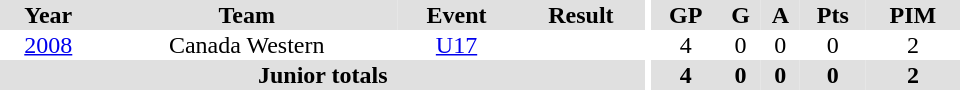<table border="0" cellpadding="1" cellspacing="0" ID="Table3" style="text-align:center; width:40em">
<tr ALIGN="center" bgcolor="#e0e0e0">
<th>Year</th>
<th>Team</th>
<th>Event</th>
<th>Result</th>
<th rowspan="99" bgcolor="#ffffff"></th>
<th>GP</th>
<th>G</th>
<th>A</th>
<th>Pts</th>
<th>PIM</th>
</tr>
<tr>
<td><a href='#'>2008</a></td>
<td>Canada Western</td>
<td><a href='#'>U17</a></td>
<td></td>
<td>4</td>
<td>0</td>
<td>0</td>
<td>0</td>
<td>2</td>
</tr>
<tr bgcolor="#e0e0e0">
<th colspan="4">Junior totals</th>
<th>4</th>
<th>0</th>
<th>0</th>
<th>0</th>
<th>2</th>
</tr>
</table>
